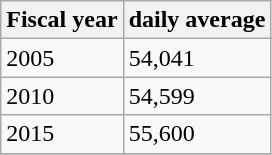<table class="wikitable">
<tr>
<th>Fiscal year</th>
<th>daily average</th>
</tr>
<tr>
<td>2005</td>
<td>54,041</td>
</tr>
<tr>
<td>2010</td>
<td>54,599</td>
</tr>
<tr>
<td>2015</td>
<td>55,600</td>
</tr>
<tr>
</tr>
</table>
